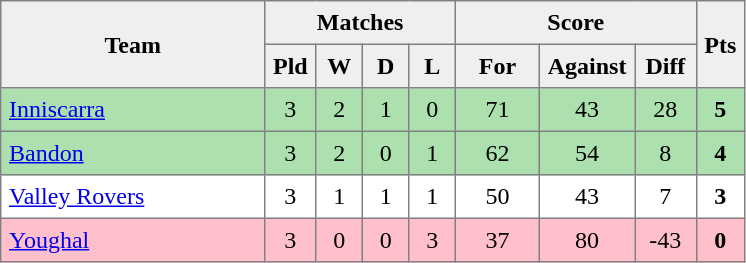<table style=border-collapse:collapse border=1 cellspacing=0 cellpadding=5>
<tr align=center bgcolor=#efefef>
<th rowspan=2 width=165>Team</th>
<th colspan=4>Matches</th>
<th colspan=3>Score</th>
<th rowspan=2width=20>Pts</th>
</tr>
<tr align=center bgcolor=#efefef>
<th width=20>Pld</th>
<th width=20>W</th>
<th width=20>D</th>
<th width=20>L</th>
<th width=45>For</th>
<th width=45>Against</th>
<th width=30>Diff</th>
</tr>
<tr align=center  style="background:#ACE1AF;">
<td style="text-align:left;"><a href='#'>Inniscarra</a></td>
<td>3</td>
<td>2</td>
<td>1</td>
<td>0</td>
<td>71</td>
<td>43</td>
<td>28</td>
<td><strong>5</strong></td>
</tr>
<tr align=center style="background:#ACE1AF;">
<td style="text-align:left;"><a href='#'>Bandon</a></td>
<td>3</td>
<td>2</td>
<td>0</td>
<td>1</td>
<td>62</td>
<td>54</td>
<td>8</td>
<td><strong>4</strong></td>
</tr>
<tr align=center>
<td style="text-align:left;"><a href='#'>Valley Rovers</a></td>
<td>3</td>
<td>1</td>
<td>1</td>
<td>1</td>
<td>50</td>
<td>43</td>
<td>7</td>
<td><strong>3</strong></td>
</tr>
<tr align=center style="background:#FFC0CB;">
<td style="text-align:left;"><a href='#'>Youghal</a></td>
<td>3</td>
<td>0</td>
<td>0</td>
<td>3</td>
<td>37</td>
<td>80</td>
<td>-43</td>
<td><strong>0</strong></td>
</tr>
</table>
